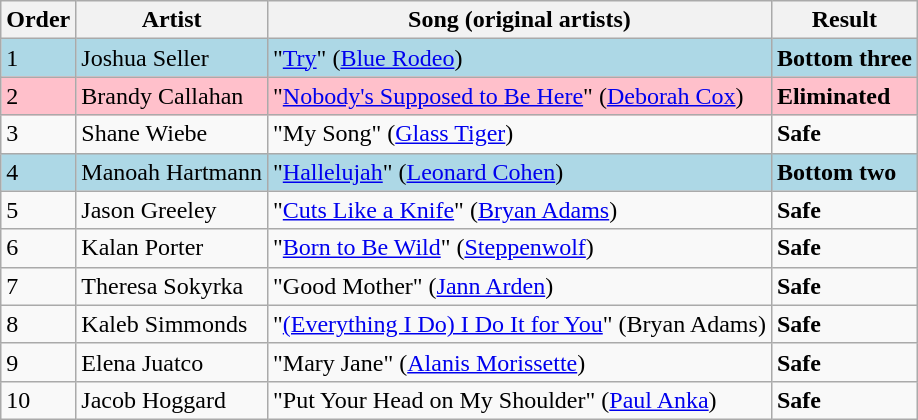<table class=wikitable>
<tr>
<th>Order</th>
<th>Artist</th>
<th>Song (original artists)</th>
<th>Result</th>
</tr>
<tr style="background:lightblue;">
<td>1</td>
<td>Joshua Seller</td>
<td>"<a href='#'>Try</a>" (<a href='#'>Blue Rodeo</a>)</td>
<td><strong>Bottom three</strong></td>
</tr>
<tr style="background:pink;">
<td>2</td>
<td>Brandy Callahan</td>
<td>"<a href='#'>Nobody's Supposed to Be Here</a>" (<a href='#'>Deborah Cox</a>)</td>
<td><strong>Eliminated</strong></td>
</tr>
<tr>
<td>3</td>
<td>Shane Wiebe</td>
<td>"My Song" (<a href='#'>Glass Tiger</a>)</td>
<td><strong>Safe</strong></td>
</tr>
<tr style="background:lightblue;">
<td>4</td>
<td>Manoah Hartmann</td>
<td>"<a href='#'>Hallelujah</a>" (<a href='#'>Leonard Cohen</a>)</td>
<td><strong>Bottom two</strong></td>
</tr>
<tr>
<td>5</td>
<td>Jason Greeley</td>
<td>"<a href='#'>Cuts Like a Knife</a>" (<a href='#'>Bryan Adams</a>)</td>
<td><strong>Safe</strong></td>
</tr>
<tr>
<td>6</td>
<td>Kalan Porter</td>
<td>"<a href='#'>Born to Be Wild</a>" (<a href='#'>Steppenwolf</a>)</td>
<td><strong>Safe</strong></td>
</tr>
<tr>
<td>7</td>
<td>Theresa Sokyrka</td>
<td>"Good Mother" (<a href='#'>Jann Arden</a>)</td>
<td><strong>Safe</strong></td>
</tr>
<tr>
<td>8</td>
<td>Kaleb Simmonds</td>
<td>"<a href='#'>(Everything I Do) I Do It for You</a>" (Bryan Adams)</td>
<td><strong>Safe</strong></td>
</tr>
<tr>
<td>9</td>
<td>Elena Juatco</td>
<td>"Mary Jane" (<a href='#'>Alanis Morissette</a>)</td>
<td><strong>Safe</strong></td>
</tr>
<tr>
<td>10</td>
<td>Jacob Hoggard</td>
<td>"Put Your Head on My Shoulder" (<a href='#'>Paul Anka</a>)</td>
<td><strong>Safe</strong></td>
</tr>
</table>
